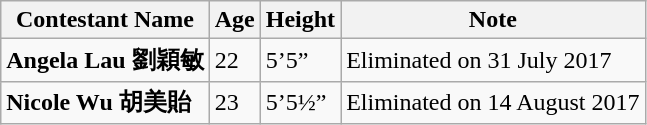<table class="sortable wikitable">
<tr>
<th>Contestant Name</th>
<th>Age</th>
<th>Height</th>
<th>Note</th>
</tr>
<tr>
<td><strong>Angela Lau 劉穎敏</strong></td>
<td>22</td>
<td>5’5”</td>
<td>Eliminated on 31 July 2017</td>
</tr>
<tr>
<td><strong>Nicole Wu 胡美貽</strong></td>
<td>23</td>
<td>5’5½”</td>
<td>Eliminated on 14 August 2017</td>
</tr>
</table>
